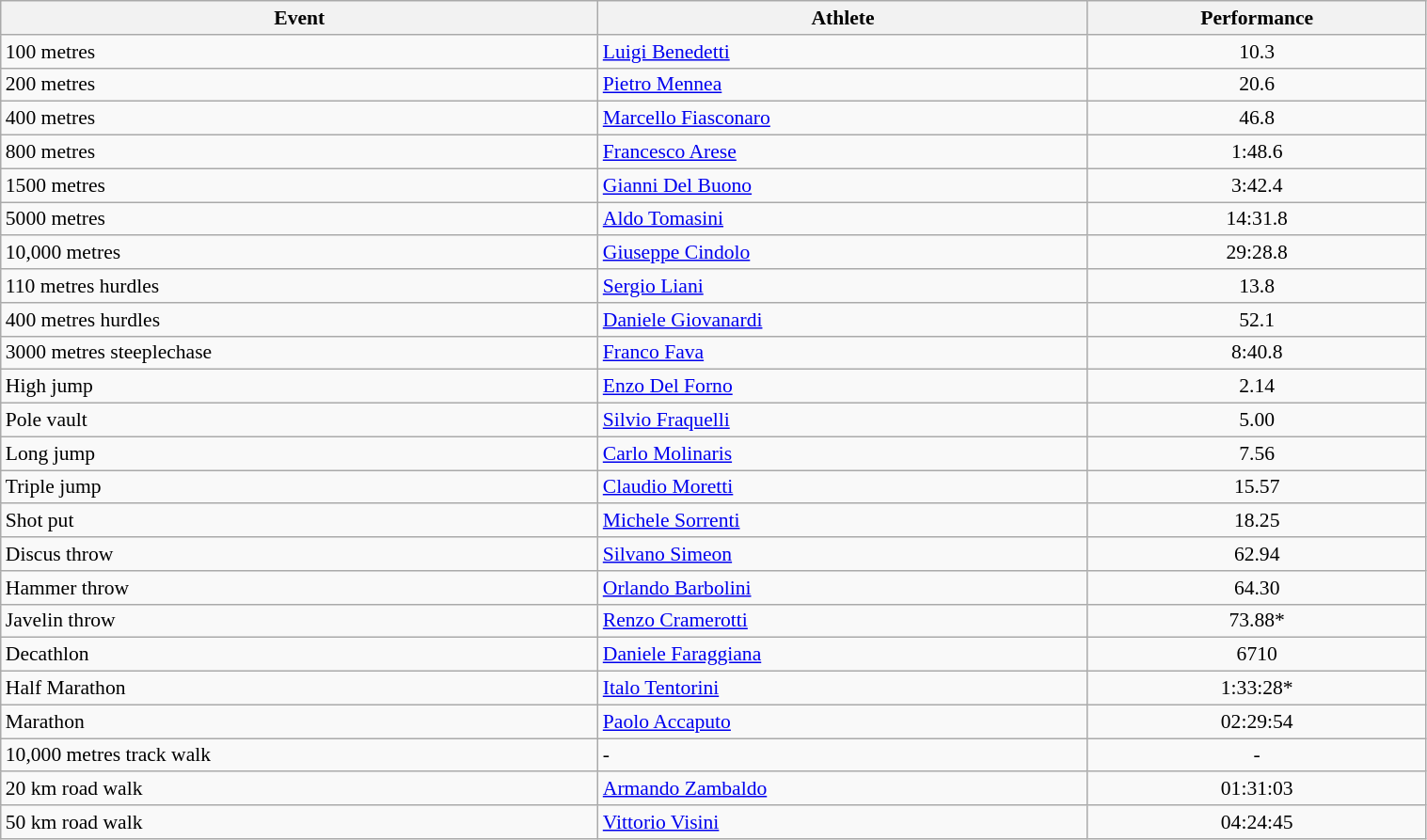<table class="wikitable" width=80% style="font-size:90%; text-align:left;">
<tr>
<th>Event</th>
<th>Athlete</th>
<th>Performance</th>
</tr>
<tr>
<td>100 metres</td>
<td><a href='#'>Luigi Benedetti</a></td>
<td align=center>10.3</td>
</tr>
<tr>
<td>200 metres</td>
<td><a href='#'>Pietro Mennea</a></td>
<td align=center>20.6</td>
</tr>
<tr>
<td>400 metres</td>
<td><a href='#'>Marcello Fiasconaro</a></td>
<td align=center>46.8</td>
</tr>
<tr>
<td>800 metres</td>
<td><a href='#'>Francesco Arese</a></td>
<td align=center>1:48.6</td>
</tr>
<tr>
<td>1500 metres</td>
<td><a href='#'>Gianni Del Buono</a></td>
<td align=center>3:42.4</td>
</tr>
<tr>
<td>5000 metres</td>
<td><a href='#'>Aldo Tomasini</a></td>
<td align=center>14:31.8</td>
</tr>
<tr>
<td>10,000 metres</td>
<td><a href='#'>Giuseppe Cindolo</a></td>
<td align=center>29:28.8</td>
</tr>
<tr>
<td>110 metres hurdles</td>
<td><a href='#'>Sergio Liani</a></td>
<td align=center>13.8</td>
</tr>
<tr>
<td>400 metres hurdles</td>
<td><a href='#'>Daniele Giovanardi</a></td>
<td align=center>52.1</td>
</tr>
<tr>
<td>3000 metres steeplechase</td>
<td><a href='#'>Franco Fava</a></td>
<td align=center>8:40.8</td>
</tr>
<tr>
<td>High jump</td>
<td><a href='#'>Enzo Del Forno</a></td>
<td align=center>2.14</td>
</tr>
<tr>
<td>Pole vault</td>
<td><a href='#'>Silvio Fraquelli</a></td>
<td align=center>5.00</td>
</tr>
<tr>
<td>Long jump</td>
<td><a href='#'>Carlo Molinaris</a></td>
<td align=center>7.56</td>
</tr>
<tr>
<td>Triple jump</td>
<td><a href='#'>Claudio Moretti</a></td>
<td align=center>15.57</td>
</tr>
<tr>
<td>Shot put</td>
<td><a href='#'>Michele Sorrenti</a></td>
<td align=center>18.25</td>
</tr>
<tr>
<td>Discus throw</td>
<td><a href='#'>Silvano Simeon</a></td>
<td align=center>62.94</td>
</tr>
<tr>
<td>Hammer throw</td>
<td><a href='#'>Orlando Barbolini</a></td>
<td align=center>64.30</td>
</tr>
<tr>
<td>Javelin throw</td>
<td><a href='#'>Renzo Cramerotti</a></td>
<td align=center>73.88*</td>
</tr>
<tr>
<td>Decathlon</td>
<td><a href='#'>Daniele Faraggiana</a></td>
<td align=center>6710</td>
</tr>
<tr>
<td>Half Marathon</td>
<td><a href='#'>Italo Tentorini</a></td>
<td align=center>1:33:28*</td>
</tr>
<tr>
<td>Marathon</td>
<td><a href='#'>Paolo Accaputo</a></td>
<td align=center>02:29:54</td>
</tr>
<tr>
<td>10,000 metres track walk</td>
<td>-</td>
<td align=center>-</td>
</tr>
<tr>
<td>20 km road walk</td>
<td><a href='#'>Armando Zambaldo</a></td>
<td align=center>01:31:03</td>
</tr>
<tr>
<td>50 km road walk</td>
<td><a href='#'>Vittorio Visini</a></td>
<td align=center>04:24:45</td>
</tr>
</table>
